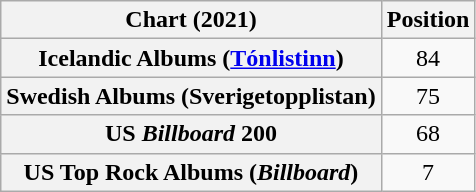<table class="wikitable sortable plainrowheaders" style="text-align:center">
<tr>
<th>Chart (2021)</th>
<th>Position</th>
</tr>
<tr>
<th scope="row">Icelandic Albums (<a href='#'>Tónlistinn</a>)</th>
<td>84</td>
</tr>
<tr>
<th scope="row">Swedish Albums (Sverigetopplistan)</th>
<td>75</td>
</tr>
<tr>
<th scope="row">US <em>Billboard</em> 200</th>
<td>68</td>
</tr>
<tr>
<th scope="row">US Top Rock Albums (<em>Billboard</em>)</th>
<td>7</td>
</tr>
</table>
